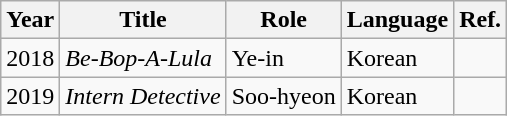<table class="wikitable">
<tr>
<th>Year</th>
<th>Title</th>
<th>Role</th>
<th>Language</th>
<th>Ref.</th>
</tr>
<tr>
<td>2018</td>
<td><em>Be-Bop-A-Lula</em></td>
<td>Ye-in</td>
<td>Korean</td>
<td></td>
</tr>
<tr>
<td>2019</td>
<td><em>Intern Detective</em></td>
<td>Soo-hyeon</td>
<td>Korean</td>
<td></td>
</tr>
</table>
